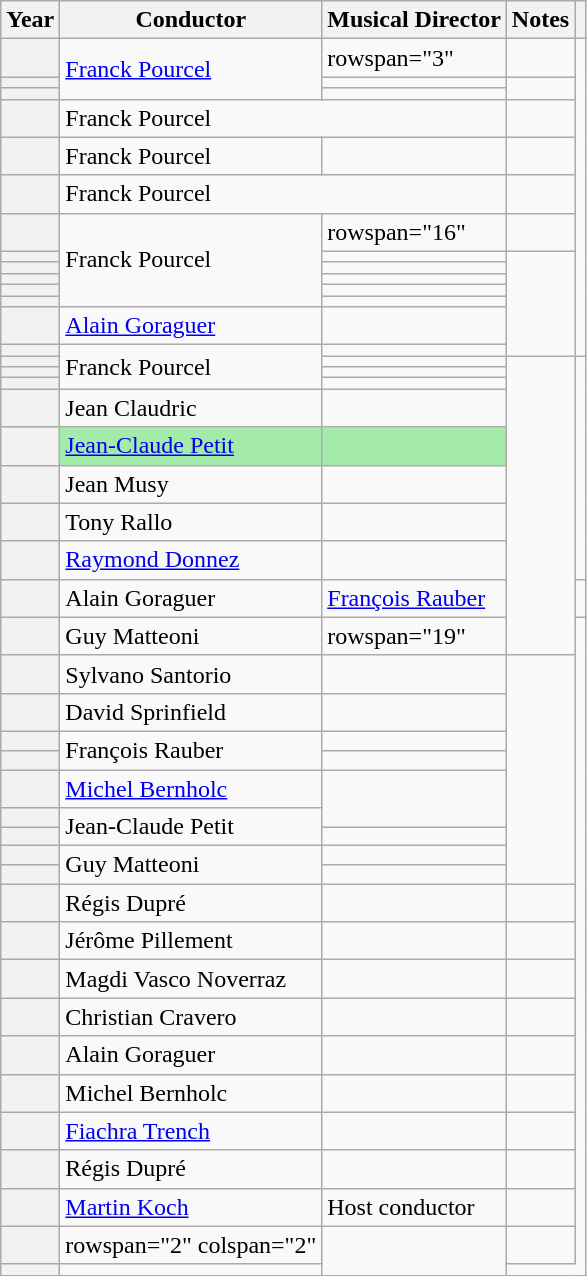<table class="wikitable plainrowheaders">
<tr>
<th>Year</th>
<th>Conductor</th>
<th>Musical Director</th>
<th>Notes</th>
<th></th>
</tr>
<tr>
<th scope="row"></th>
<td rowspan="3"><a href='#'>Franck Pourcel</a></td>
<td>rowspan="3" </td>
<td></td>
<td rowspan="14"></td>
</tr>
<tr>
<th scope="row"></th>
<td></td>
</tr>
<tr>
<th scope="row"></th>
<td></td>
</tr>
<tr>
<th scope="row"></th>
<td colspan="2">Franck Pourcel</td>
<td></td>
</tr>
<tr>
<th scope="row"></th>
<td>Franck Pourcel</td>
<td></td>
<td></td>
</tr>
<tr>
<th scope="row"></th>
<td colspan="2">Franck Pourcel</td>
<td></td>
</tr>
<tr>
<th scope="row"></th>
<td rowspan="6">Franck Pourcel</td>
<td>rowspan="16" </td>
<td></td>
</tr>
<tr>
<th scope="row"></th>
<td></td>
</tr>
<tr>
<th scope="row"></th>
<td></td>
</tr>
<tr>
<th scope="row"></th>
<td></td>
</tr>
<tr>
<th scope="row"></th>
<td></td>
</tr>
<tr>
<th scope="row"></th>
<td></td>
</tr>
<tr>
<th scope="row"></th>
<td><a href='#'>Alain Goraguer</a></td>
<td></td>
</tr>
<tr>
<th scope="row"></th>
<td rowspan="4">Franck Pourcel</td>
<td></td>
</tr>
<tr>
<th scope="row"></th>
<td></td>
<td rowspan="10"></td>
</tr>
<tr>
<th scope="row"></th>
<td></td>
</tr>
<tr>
<th scope="row"></th>
<td></td>
</tr>
<tr>
<th scope="row"></th>
<td>Jean Claudric</td>
<td></td>
</tr>
<tr bgcolor="#A4EAA9">
<th scope="row"></th>
<td><a href='#'>Jean-Claude Petit</a></td>
<td></td>
</tr>
<tr>
<th scope="row"></th>
<td>Jean Musy</td>
<td></td>
</tr>
<tr>
<th scope="row"></th>
<td>Tony Rallo</td>
<td></td>
</tr>
<tr>
<th scope="row"></th>
<td><a href='#'>Raymond Donnez</a></td>
<td></td>
</tr>
<tr>
<th scope="row"></th>
<td>Alain Goraguer</td>
<td><a href='#'>François Rauber</a></td>
<td></td>
</tr>
<tr>
<th scope="row"></th>
<td>Guy Matteoni</td>
<td>rowspan="19" </td>
</tr>
<tr>
<th scope="row"></th>
<td> Sylvano Santorio</td>
<td></td>
<td rowspan="9"></td>
</tr>
<tr>
<th scope="row"></th>
<td>David Sprinfield</td>
<td></td>
</tr>
<tr>
<th scope="row"></th>
<td rowspan="2">François Rauber</td>
<td></td>
</tr>
<tr>
<th scope="row"></th>
<td></td>
</tr>
<tr>
<th scope="row"></th>
<td><a href='#'>Michel Bernholc</a></td>
<td rowspan="2"></td>
</tr>
<tr>
<th scope="row"></th>
<td rowspan="2">Jean-Claude Petit</td>
</tr>
<tr>
<th scope="row"></th>
<td></td>
</tr>
<tr>
<th scope="row"></th>
<td rowspan="2">Guy Matteoni</td>
<td></td>
</tr>
<tr>
<th scope="row"></th>
<td></td>
</tr>
<tr>
<th scope="row"></th>
<td>Régis Dupré</td>
<td></td>
<td></td>
</tr>
<tr>
<th scope="row"></th>
<td>Jérôme Pillement</td>
<td></td>
<td></td>
</tr>
<tr>
<th scope="row"></th>
<td>Magdi Vasco Noverraz</td>
<td></td>
<td></td>
</tr>
<tr>
<th scope="row"></th>
<td>Christian Cravero</td>
<td></td>
<td></td>
</tr>
<tr>
<th scope="row"></th>
<td>Alain Goraguer</td>
<td></td>
<td></td>
</tr>
<tr>
<th scope="row"></th>
<td>Michel Bernholc</td>
<td></td>
<td></td>
</tr>
<tr>
<th scope="row"></th>
<td> <a href='#'>Fiachra Trench</a></td>
<td></td>
<td></td>
</tr>
<tr>
<th scope="row"></th>
<td>Régis Dupré</td>
<td></td>
<td></td>
</tr>
<tr>
<th scope="row"></th>
<td> <a href='#'>Martin Koch</a></td>
<td>Host conductor</td>
<td></td>
</tr>
<tr>
<th scope="row"></th>
<td>rowspan="2" colspan="2" </td>
<td rowspan=2></td>
<td></td>
</tr>
<tr>
<th scope="row"></th>
<td></td>
</tr>
</table>
